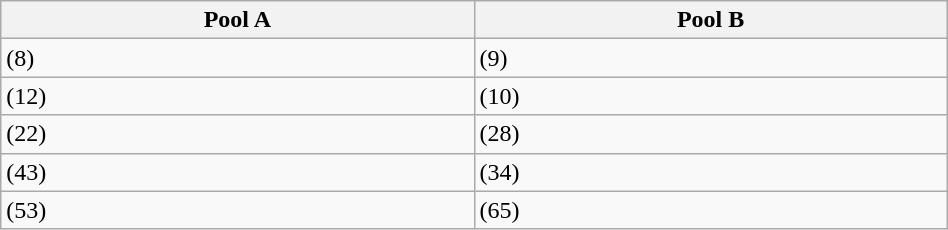<table class="wikitable" style="width:50%;">
<tr>
<th width=25%>Pool A</th>
<th width=25%>Pool B</th>
</tr>
<tr>
<td> (8)</td>
<td> (9)</td>
</tr>
<tr>
<td> (12)</td>
<td> (10)</td>
</tr>
<tr>
<td> (22)</td>
<td> (28)</td>
</tr>
<tr>
<td> (43)</td>
<td> (34)</td>
</tr>
<tr>
<td> (53)</td>
<td> (65)</td>
</tr>
</table>
